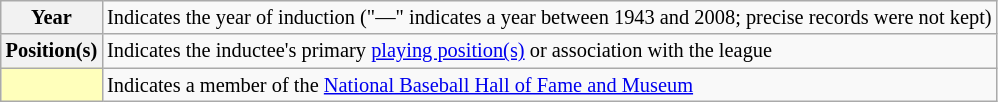<table class="wikitable plainrowheaders" style="font-size:85%">
<tr>
<th scope="row" style="text-align:center"><strong>Year</strong></th>
<td>Indicates the year of induction ("—" indicates a year between 1943 and 2008; precise records were not kept)</td>
</tr>
<tr>
<th scope="row" style="text-align:center"><strong>Position(s)</strong></th>
<td>Indicates the inductee's primary <a href='#'>playing position(s)</a> or association with the league</td>
</tr>
<tr>
<th scope="row" style="text-align:center; background-color:#FFFFBB;"></th>
<td>Indicates a member of the <a href='#'>National Baseball Hall of Fame and Museum</a></td>
</tr>
</table>
